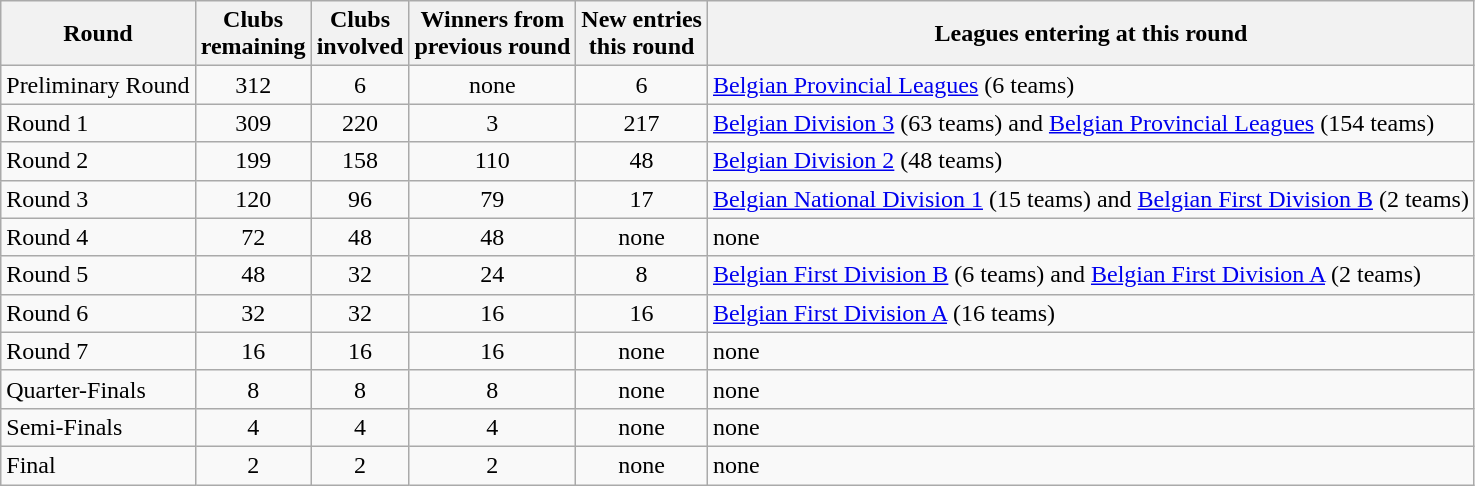<table class="wikitable">
<tr>
<th>Round</th>
<th>Clubs<br>remaining</th>
<th>Clubs<br>involved</th>
<th>Winners from<br>previous round</th>
<th>New entries<br>this round</th>
<th>Leagues entering at this round</th>
</tr>
<tr>
<td>Preliminary Round</td>
<td style="text-align:center;">312</td>
<td style="text-align:center;">6</td>
<td style="text-align:center;">none</td>
<td style="text-align:center;">6</td>
<td><a href='#'>Belgian Provincial Leagues</a> (6 teams)</td>
</tr>
<tr>
<td>Round 1</td>
<td style="text-align:center;">309</td>
<td style="text-align:center;">220</td>
<td style="text-align:center;">3</td>
<td style="text-align:center;">217</td>
<td><a href='#'>Belgian Division 3</a> (63 teams) and <a href='#'>Belgian Provincial Leagues</a> (154 teams)</td>
</tr>
<tr>
<td>Round 2</td>
<td style="text-align:center;">199</td>
<td style="text-align:center;">158</td>
<td style="text-align:center;">110</td>
<td style="text-align:center;">48</td>
<td><a href='#'>Belgian Division 2</a> (48 teams)</td>
</tr>
<tr>
<td>Round 3</td>
<td style="text-align:center;">120</td>
<td style="text-align:center;">96</td>
<td style="text-align:center;">79</td>
<td style="text-align:center;">17</td>
<td><a href='#'>Belgian National Division 1</a> (15 teams) and <a href='#'>Belgian First Division B</a> (2 teams)</td>
</tr>
<tr>
<td>Round 4</td>
<td style="text-align:center;">72</td>
<td style="text-align:center;">48</td>
<td style="text-align:center;">48</td>
<td style="text-align:center;">none</td>
<td>none</td>
</tr>
<tr>
<td>Round 5</td>
<td style="text-align:center;">48</td>
<td style="text-align:center;">32</td>
<td style="text-align:center;">24</td>
<td style="text-align:center;">8</td>
<td><a href='#'>Belgian First Division B</a> (6 teams) and <a href='#'>Belgian First Division A</a> (2 teams)</td>
</tr>
<tr>
<td>Round 6</td>
<td style="text-align:center;">32</td>
<td style="text-align:center;">32</td>
<td style="text-align:center;">16</td>
<td style="text-align:center;">16</td>
<td><a href='#'>Belgian First Division A</a> (16 teams)</td>
</tr>
<tr>
<td>Round 7</td>
<td style="text-align:center;">16</td>
<td style="text-align:center;">16</td>
<td style="text-align:center;">16</td>
<td style="text-align:center;">none</td>
<td>none</td>
</tr>
<tr>
<td>Quarter-Finals</td>
<td style="text-align:center;">8</td>
<td style="text-align:center;">8</td>
<td style="text-align:center;">8</td>
<td style="text-align:center;">none</td>
<td>none</td>
</tr>
<tr>
<td>Semi-Finals</td>
<td style="text-align:center;">4</td>
<td style="text-align:center;">4</td>
<td style="text-align:center;">4</td>
<td style="text-align:center;">none</td>
<td>none</td>
</tr>
<tr>
<td>Final</td>
<td style="text-align:center;">2</td>
<td style="text-align:center;">2</td>
<td style="text-align:center;">2</td>
<td style="text-align:center;">none</td>
<td>none</td>
</tr>
</table>
